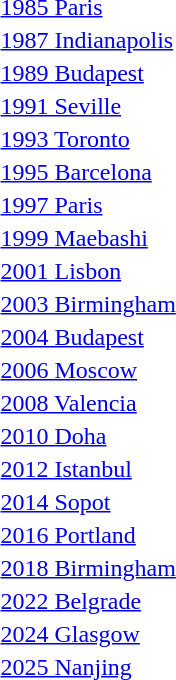<table>
<tr>
<td><a href='#'>1985 Paris</a></td>
<td></td>
<td></td>
<td></td>
</tr>
<tr>
<td><a href='#'>1987 Indianapolis</a><br></td>
<td></td>
<td></td>
<td></td>
</tr>
<tr>
<td><a href='#'>1989 Budapest</a><br></td>
<td></td>
<td></td>
<td></td>
</tr>
<tr>
<td><a href='#'>1991 Seville</a><br></td>
<td></td>
<td></td>
<td></td>
</tr>
<tr>
<td><a href='#'>1993 Toronto</a><br></td>
<td></td>
<td></td>
<td></td>
</tr>
<tr>
<td><a href='#'>1995 Barcelona</a><br></td>
<td></td>
<td></td>
<td></td>
</tr>
<tr>
<td><a href='#'>1997 Paris</a><br></td>
<td></td>
<td></td>
<td></td>
</tr>
<tr>
<td><a href='#'>1999 Maebashi</a><br></td>
<td></td>
<td></td>
<td></td>
</tr>
<tr>
<td><a href='#'>2001 Lisbon</a><br></td>
<td></td>
<td></td>
<td></td>
</tr>
<tr>
<td><a href='#'>2003 Birmingham</a><br></td>
<td></td>
<td></td>
<td></td>
</tr>
<tr>
<td><a href='#'>2004 Budapest</a><br></td>
<td></td>
<td></td>
<td></td>
</tr>
<tr>
<td><a href='#'>2006 Moscow</a><br></td>
<td></td>
<td></td>
<td></td>
</tr>
<tr>
<td><a href='#'>2008 Valencia</a><br></td>
<td></td>
<td></td>
<td></td>
</tr>
<tr>
<td><a href='#'>2010 Doha</a><br></td>
<td></td>
<td></td>
<td></td>
</tr>
<tr>
<td><a href='#'>2012 Istanbul</a><br></td>
<td></td>
<td></td>
<td></td>
</tr>
<tr>
<td><a href='#'>2014 Sopot</a><br></td>
<td></td>
<td></td>
<td></td>
</tr>
<tr>
<td><a href='#'>2016 Portland</a><br></td>
<td></td>
<td></td>
<td></td>
</tr>
<tr>
<td><a href='#'>2018 Birmingham</a><br></td>
<td></td>
<td></td>
<td></td>
</tr>
<tr>
<td><a href='#'>2022 Belgrade</a><br></td>
<td></td>
<td></td>
<td></td>
</tr>
<tr>
<td><a href='#'>2024 Glasgow</a><br></td>
<td></td>
<td></td>
<td></td>
</tr>
<tr>
<td><a href='#'>2025 Nanjing</a><br></td>
<td></td>
<td></td>
<td></td>
</tr>
</table>
